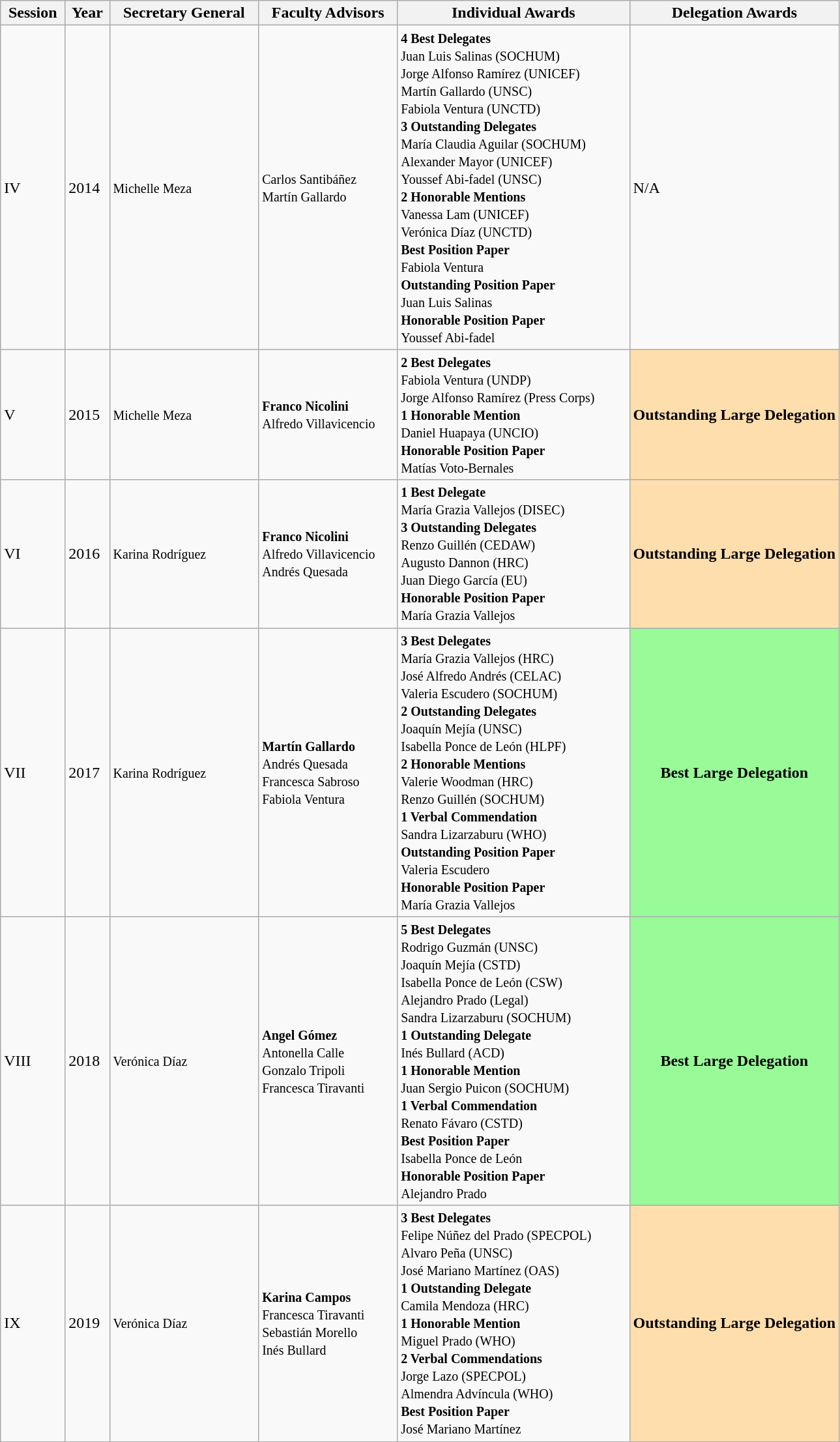<table class="wikitable sortable">
<tr>
<th>Session</th>
<th>Year</th>
<th>Secretary General</th>
<th>Faculty Advisors</th>
<th>Individual Awards</th>
<th>Delegation Awards</th>
</tr>
<tr>
<td>IV</td>
<td>2014</td>
<td><small>Michelle Meza</small></td>
<td><small>Carlos Santibáñez<br>Martín Gallardo</small></td>
<td><small><strong>4 Best Delegates</strong><br>Juan Luis Salinas (SOCHUM)<br>Jorge Alfonso Ramírez (UNICEF)<br>Martín Gallardo (UNSC)<br>Fabiola Ventura (UNCTD)<br><strong>3 Outstanding Delegates</strong><br>María Claudia Aguilar (SOCHUM)<br>Alexander Mayor (UNICEF)<br>Youssef Abi-fadel (UNSC)<br><strong>2 Honorable Mentions</strong><br>Vanessa Lam (UNICEF)<br>Verónica Díaz (UNCTD)<br><strong>Best Position Paper</strong><br>Fabiola Ventura<br><strong>Outstanding Position Paper</strong><br>Juan Luis Salinas<br><strong>Honorable Position Paper</strong><br>Youssef Abi-fadel</small></td>
<td>N/A</td>
</tr>
<tr>
<td>V</td>
<td>2015</td>
<td><small>Michelle Meza</small></td>
<td><small><strong>Franco Nicolini</strong><br>Alfredo Villavicencio</small></td>
<td><small><strong>2 Best Delegates</strong><br>Fabiola Ventura (UNDP)<br>Jorge Alfonso Ramírez (Press Corps)<br><strong>1 Honorable Mention</strong><br>Daniel Huapaya (UNCIO)<br><strong>Honorable Position Paper</strong><br>Matías Voto-Bernales</small></td>
<td width="25%" style="background:#FFDEAD;text-align:center;"><strong>Outstanding Large Delegation</strong></td>
</tr>
<tr>
<td>VI</td>
<td>2016</td>
<td><small>Karina Rodríguez</small></td>
<td><small><strong>Franco Nicolini</strong><br>Alfredo Villavicencio<br>Andrés Quesada</small></td>
<td><small><strong>1 Best Delegate</strong><br>María Grazia Vallejos (DISEC)<br><strong>3 Outstanding Delegates</strong><br>Renzo Guillén (CEDAW)<br>Augusto Dannon (HRC)<br>Juan Diego García (EU)<br><strong>Honorable Position Paper</strong><br>María Grazia Vallejos</small></td>
<td width="25%" style="background:#FFDEAD;text-align:center;"><strong>Outstanding Large Delegation</strong></td>
</tr>
<tr>
<td>VII</td>
<td>2017</td>
<td><small>Karina Rodríguez</small></td>
<td><small><strong>Martín Gallardo</strong><br>Andrés Quesada<br>Francesca Sabroso<br>Fabiola Ventura</small></td>
<td><small><strong>3 Best Delegates</strong><br>María Grazia Vallejos (HRC)<br>José Alfredo Andrés (CELAC)<br>Valeria Escudero (SOCHUM)<br><strong>2 Outstanding Delegates</strong><br>Joaquín Mejía (UNSC)<br>Isabella Ponce de León (HLPF)<br><strong>2 Honorable Mentions</strong><br>Valerie Woodman (HRC)<br>Renzo Guillén (SOCHUM)<br><strong>1 Verbal Commendation</strong><br>Sandra Lizarzaburu (WHO)<br><strong>Outstanding Position Paper</strong><br>Valeria Escudero<br><strong>Honorable Position Paper</strong><br>María Grazia Vallejos</small></td>
<td style="background:#98FB98;text-align:center;"><strong>Best Large Delegation</strong></td>
</tr>
<tr>
<td>VIII</td>
<td>2018</td>
<td><small>Verónica Díaz</small></td>
<td><small><strong>Angel Gómez</strong><br>Antonella Calle<br>Gonzalo Tripoli<br>Francesca Tiravanti</small></td>
<td><small><strong>5 Best Delegates</strong><br>Rodrigo Guzmán (UNSC)<br>Joaquín Mejía (CSTD)<br>Isabella Ponce de León (CSW)<br>Alejandro Prado (Legal)<br>Sandra Lizarzaburu (SOCHUM)<br><strong>1 Outstanding Delegate</strong><br>Inés Bullard (ACD)<br><strong>1 Honorable Mention</strong><br>Juan Sergio Puicon (SOCHUM)<br><strong>1 Verbal Commendation</strong><br>Renato Fávaro (CSTD)<br><strong>Best Position Paper</strong><br>Isabella Ponce de León<br><strong>Honorable Position Paper</strong><br>Alejandro Prado</small></td>
<td style="background:#98FB98;text-align:center;"><strong>Best Large Delegation</strong></td>
</tr>
<tr>
<td>IX</td>
<td>2019</td>
<td><small>Verónica Díaz</small></td>
<td><small><strong>Karina Campos</strong><br>Francesca Tiravanti<br>Sebastián Morello<br>Inés Bullard</small></td>
<td><small><strong>3 Best Delegates</strong><br>Felipe Núñez del Prado (SPECPOL)<br>Alvaro Peña (UNSC)<br>José Mariano Martínez (OAS)<br><strong>1 Outstanding Delegate</strong><br>Camila Mendoza (HRC)<br><strong>1 Honorable Mention</strong><br>Miguel Prado (WHO)<br><strong>2 Verbal Commendations</strong><br>Jorge Lazo (SPECPOL)<br>Almendra Advíncula (WHO)<br><strong>Best Position Paper</strong><br>José Mariano Martínez</small></td>
<td width="25%" style="background:#FFDEAD;text-align:center;"><strong>Outstanding Large Delegation</strong></td>
</tr>
</table>
